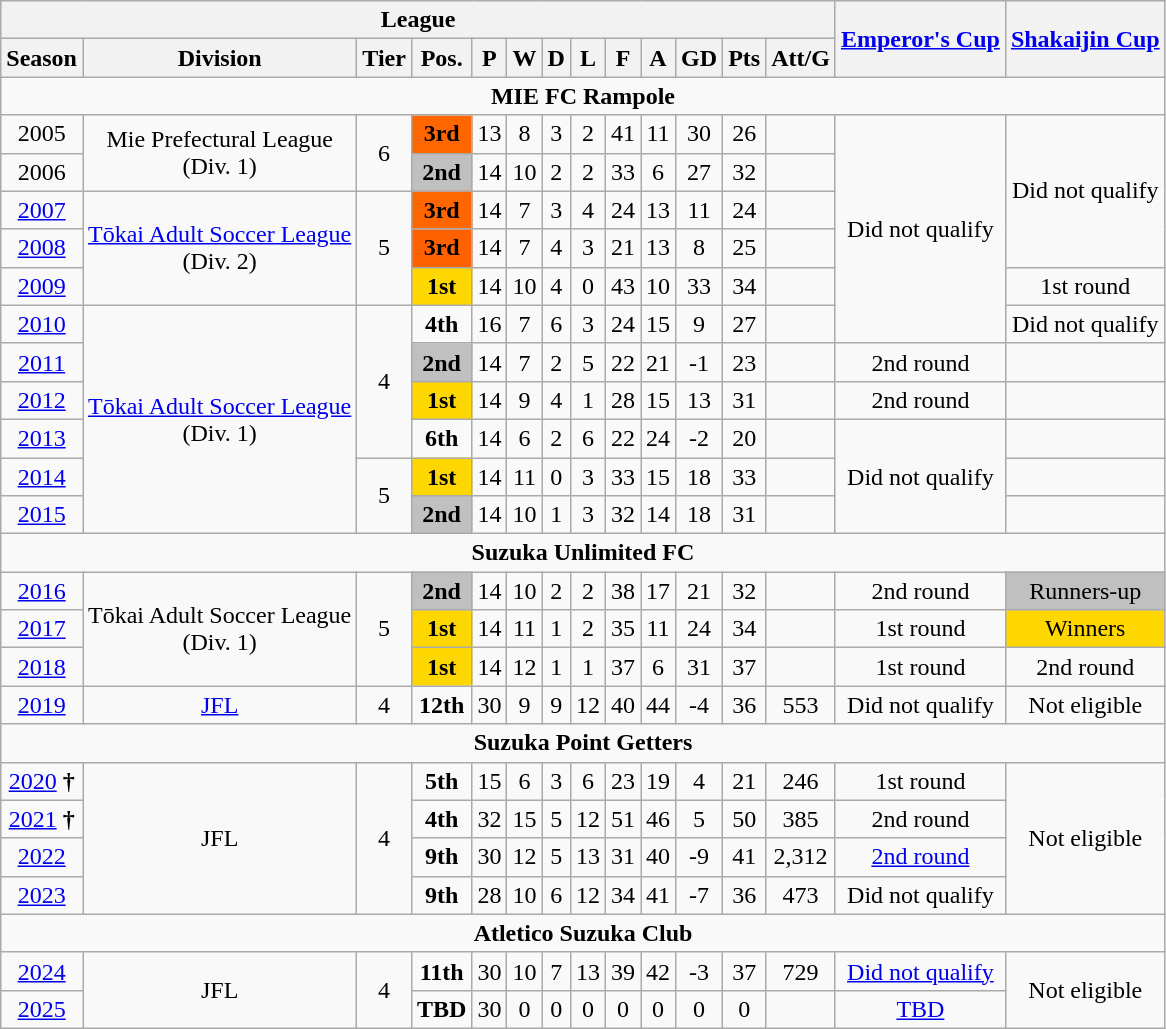<table class="wikitable" style="text-align: center">
<tr>
<th colspan="13">League</th>
<th rowspan=2><a href='#'>Emperor's Cup</a></th>
<th rowspan=2><a href='#'>Shakaijin Cup</a></th>
</tr>
<tr>
<th>Season</th>
<th>Division</th>
<th>Tier</th>
<th>Pos.</th>
<th>P</th>
<th>W</th>
<th>D</th>
<th>L</th>
<th>F</th>
<th>A</th>
<th>GD</th>
<th>Pts</th>
<th>Att/G</th>
</tr>
<tr>
<td colspan="15"><strong>MIE FC Rampole</strong></td>
</tr>
<tr>
<td>2005</td>
<td rowspan="2">Mie Prefectural League<br> (Div. 1)</td>
<td rowspan="2">6</td>
<td bgcolor=ff6600><strong>3rd</strong></td>
<td>13</td>
<td>8</td>
<td>3</td>
<td>2</td>
<td>41</td>
<td>11</td>
<td>30</td>
<td>26</td>
<td></td>
<td rowspan="6">Did not qualify</td>
<td rowspan="4">Did not qualify</td>
</tr>
<tr>
<td>2006</td>
<td bgcolor=silver><strong>2nd</strong></td>
<td>14</td>
<td>10</td>
<td>2</td>
<td>2</td>
<td>33</td>
<td>6</td>
<td>27</td>
<td>32</td>
<td></td>
</tr>
<tr>
<td><a href='#'>2007</a></td>
<td rowspan="3"><a href='#'>Tōkai Adult Soccer League</a><br>(Div. 2)</td>
<td rowspan="3">5</td>
<td bgcolor=ff6600><strong>3rd</strong></td>
<td>14</td>
<td>7</td>
<td>3</td>
<td>4</td>
<td>24</td>
<td>13</td>
<td>11</td>
<td>24</td>
<td></td>
</tr>
<tr>
<td><a href='#'>2008</a></td>
<td bgcolor=ff6600"><strong>3rd</strong></td>
<td>14</td>
<td>7</td>
<td>4</td>
<td>3</td>
<td>21</td>
<td>13</td>
<td>8</td>
<td>25</td>
<td></td>
</tr>
<tr>
<td><a href='#'>2009</a></td>
<td bgcolor=gold><strong>1st</strong></td>
<td>14</td>
<td>10</td>
<td>4</td>
<td>0</td>
<td>43</td>
<td>10</td>
<td>33</td>
<td>34</td>
<td></td>
<td>1st round</td>
</tr>
<tr>
<td><a href='#'>2010</a></td>
<td rowspan="6"><a href='#'>Tōkai Adult Soccer League</a><br>(Div. 1)</td>
<td rowspan="4">4</td>
<td><strong>4th</strong></td>
<td>16</td>
<td>7</td>
<td>6</td>
<td>3</td>
<td>24</td>
<td>15</td>
<td>9</td>
<td>27</td>
<td></td>
<td>Did not qualify</td>
</tr>
<tr>
<td><a href='#'>2011</a></td>
<td bgcolor=silver><strong>2nd</strong></td>
<td>14</td>
<td>7</td>
<td>2</td>
<td>5</td>
<td>22</td>
<td>21</td>
<td>-1</td>
<td>23</td>
<td></td>
<td>2nd round</td>
<td></td>
</tr>
<tr>
<td><a href='#'>2012</a></td>
<td bgcolor=gold><strong>1st</strong></td>
<td>14</td>
<td>9</td>
<td>4</td>
<td>1</td>
<td>28</td>
<td>15</td>
<td>13</td>
<td>31</td>
<td></td>
<td>2nd round</td>
<td></td>
</tr>
<tr>
<td><a href='#'>2013</a></td>
<td><strong>6th</strong></td>
<td>14</td>
<td>6</td>
<td>2</td>
<td>6</td>
<td>22</td>
<td>24</td>
<td>-2</td>
<td>20</td>
<td></td>
<td rowspan="3">Did not qualify</td>
<td></td>
</tr>
<tr>
<td><a href='#'>2014</a></td>
<td rowspan="2">5</td>
<td bgcolor=gold><strong>1st</strong></td>
<td>14</td>
<td>11</td>
<td>0</td>
<td>3</td>
<td>33</td>
<td>15</td>
<td>18</td>
<td>33</td>
<td></td>
<td></td>
</tr>
<tr>
<td><a href='#'>2015</a></td>
<td bgcolor=silver><strong>2nd</strong></td>
<td>14</td>
<td>10</td>
<td>1</td>
<td>3</td>
<td>32</td>
<td>14</td>
<td>18</td>
<td>31</td>
<td></td>
<td></td>
</tr>
<tr>
<td colspan="15"><strong>Suzuka Unlimited FC</strong></td>
</tr>
<tr>
<td><a href='#'>2016</a></td>
<td rowspan="3">Tōkai Adult Soccer League <br>(Div. 1)</td>
<td rowspan="3">5</td>
<td bgcolor="silver"><strong>2nd</strong></td>
<td>14</td>
<td>10</td>
<td>2</td>
<td>2</td>
<td>38</td>
<td>17</td>
<td>21</td>
<td>32</td>
<td></td>
<td>2nd round</td>
<td bgcolor="silver">Runners-up</td>
</tr>
<tr>
<td><a href='#'>2017</a></td>
<td bgcolor=gold><strong>1st</strong></td>
<td>14</td>
<td>11</td>
<td>1</td>
<td>2</td>
<td>35</td>
<td>11</td>
<td>24</td>
<td>34</td>
<td></td>
<td>1st round</td>
<td bgcolor=gold>Winners</td>
</tr>
<tr>
<td><a href='#'>2018</a></td>
<td bgcolor=gold><strong>1st</strong></td>
<td>14</td>
<td>12</td>
<td>1</td>
<td>1</td>
<td>37</td>
<td>6</td>
<td>31</td>
<td>37</td>
<td></td>
<td>1st round</td>
<td>2nd round</td>
</tr>
<tr>
<td><a href='#'>2019</a></td>
<td><a href='#'>JFL</a></td>
<td>4</td>
<td><strong>12th</strong></td>
<td>30</td>
<td>9</td>
<td>9</td>
<td>12</td>
<td>40</td>
<td>44</td>
<td>-4</td>
<td>36</td>
<td>553</td>
<td>Did not qualify</td>
<td>Not eligible</td>
</tr>
<tr>
<td colspan="15"><strong>Suzuka Point Getters</strong></td>
</tr>
<tr>
<td><a href='#'>2020</a> <strong>†</strong></td>
<td rowspan="4">JFL</td>
<td rowspan="4">4</td>
<td><strong>5th</strong></td>
<td>15</td>
<td>6</td>
<td>3</td>
<td>6</td>
<td>23</td>
<td>19</td>
<td>4</td>
<td>21</td>
<td>246</td>
<td>1st round</td>
<td rowspan="4">Not eligible</td>
</tr>
<tr>
<td><a href='#'>2021</a> <strong>†</strong></td>
<td><strong>4th</strong></td>
<td>32</td>
<td>15</td>
<td>5</td>
<td>12</td>
<td>51</td>
<td>46</td>
<td>5</td>
<td>50</td>
<td>385</td>
<td>2nd round</td>
</tr>
<tr>
<td><a href='#'>2022</a></td>
<td><strong>9th</strong></td>
<td>30</td>
<td>12</td>
<td>5</td>
<td>13</td>
<td>31</td>
<td>40</td>
<td>-9</td>
<td>41</td>
<td>2,312</td>
<td><a href='#'>2nd round</a></td>
</tr>
<tr>
<td><a href='#'>2023</a></td>
<td><strong>9th</strong></td>
<td>28</td>
<td>10</td>
<td>6</td>
<td>12</td>
<td>34</td>
<td>41</td>
<td>-7</td>
<td>36</td>
<td>473</td>
<td>Did not qualify</td>
</tr>
<tr>
<td colspan="15"><strong>Atletico Suzuka Club</strong></td>
</tr>
<tr>
<td><a href='#'>2024</a></td>
<td rowspan="2">JFL</td>
<td rowspan="2">4</td>
<td><strong>11th</strong></td>
<td>30</td>
<td>10</td>
<td>7</td>
<td>13</td>
<td>39</td>
<td>42</td>
<td>-3</td>
<td>37</td>
<td>729</td>
<td><a href='#'>Did not qualify</a></td>
<td rowspan="2">Not eligible</td>
</tr>
<tr>
<td><a href='#'>2025</a></td>
<td><strong>TBD</strong></td>
<td>30</td>
<td>0</td>
<td>0</td>
<td>0</td>
<td>0</td>
<td>0</td>
<td>0</td>
<td>0</td>
<td></td>
<td><a href='#'>TBD</a></td>
</tr>
</table>
